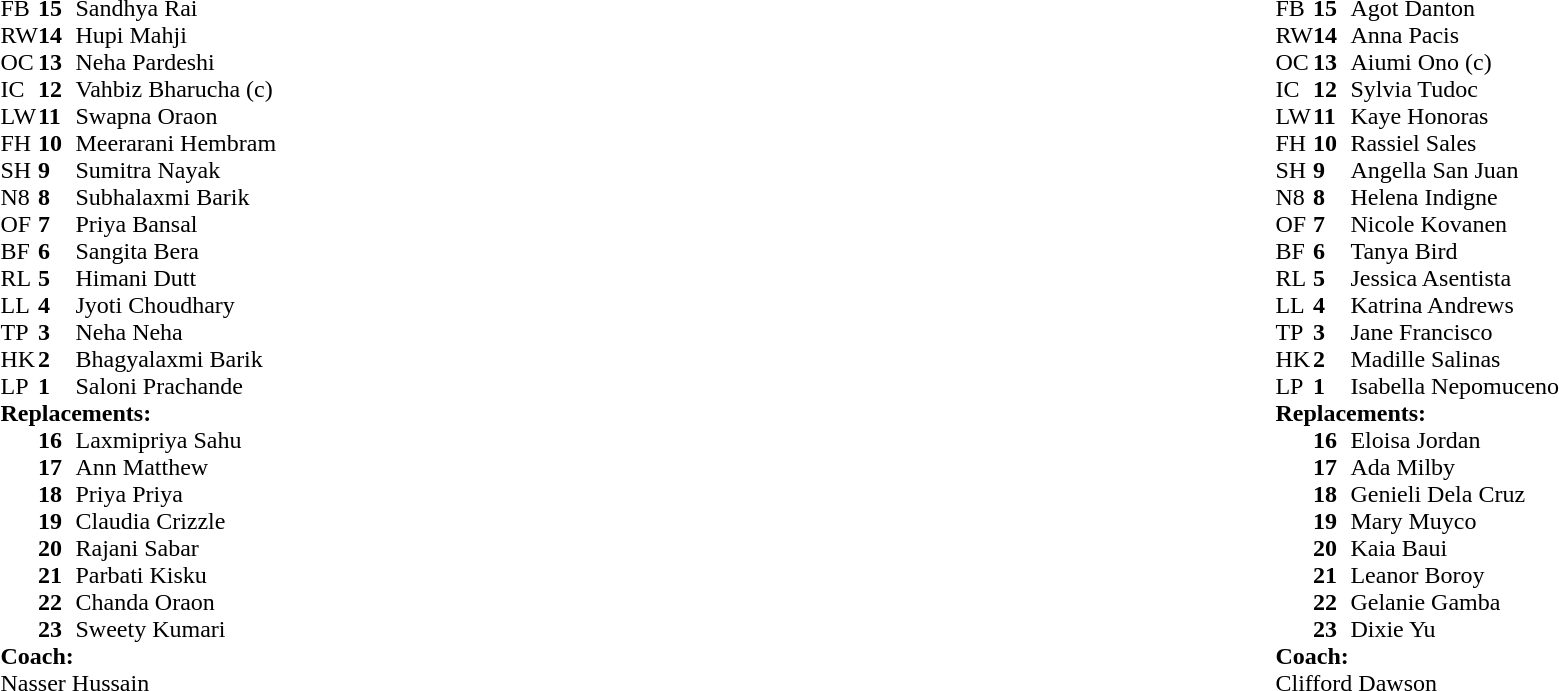<table style="width:100%">
<tr>
<td style="vertical-align:top; width:50%"><br><table cellpadding="0" cellspacing="0">
<tr>
<th width="25"></th>
<th width="25"></th>
</tr>
<tr>
<td>FB</td>
<td><strong>15</strong></td>
<td>Sandhya Rai</td>
<td></td>
<td></td>
</tr>
<tr>
<td>RW</td>
<td><strong>14</strong></td>
<td>Hupi Mahji</td>
<td></td>
<td></td>
</tr>
<tr>
<td>OC</td>
<td><strong>13</strong></td>
<td>Neha Pardeshi</td>
<td></td>
<td></td>
</tr>
<tr>
<td>IC</td>
<td><strong>12</strong></td>
<td>Vahbiz Bharucha (c)</td>
<td></td>
<td></td>
</tr>
<tr>
<td>LW</td>
<td><strong>11</strong></td>
<td>Swapna Oraon</td>
<td></td>
<td></td>
</tr>
<tr>
<td>FH</td>
<td><strong>10</strong></td>
<td>Meerarani Hembram</td>
<td></td>
<td></td>
</tr>
<tr>
<td>SH</td>
<td><strong>9</strong></td>
<td>Sumitra Nayak</td>
<td></td>
<td></td>
</tr>
<tr>
<td>N8</td>
<td><strong>8</strong></td>
<td>Subhalaxmi Barik</td>
<td></td>
<td></td>
</tr>
<tr>
<td>OF</td>
<td><strong>7</strong></td>
<td>Priya Bansal</td>
<td></td>
<td></td>
</tr>
<tr>
<td>BF</td>
<td><strong>6</strong></td>
<td>Sangita Bera</td>
<td></td>
<td></td>
</tr>
<tr>
<td>RL</td>
<td><strong>5</strong></td>
<td>Himani Dutt</td>
<td></td>
<td></td>
</tr>
<tr>
<td>LL</td>
<td><strong>4</strong></td>
<td>Jyoti Choudhary</td>
<td></td>
<td></td>
</tr>
<tr>
<td>TP</td>
<td><strong>3</strong></td>
<td>Neha Neha</td>
<td></td>
<td></td>
</tr>
<tr>
<td>HK</td>
<td><strong>2</strong></td>
<td>Bhagyalaxmi Barik</td>
<td></td>
<td></td>
</tr>
<tr>
<td>LP</td>
<td><strong>1</strong></td>
<td>Saloni Prachande</td>
<td></td>
<td></td>
</tr>
<tr>
<td colspan="3"><strong>Replacements:</strong></td>
</tr>
<tr>
<td></td>
<td><strong>16</strong></td>
<td>Laxmipriya Sahu</td>
<td></td>
<td></td>
</tr>
<tr>
<td></td>
<td><strong>17</strong></td>
<td>Ann Matthew</td>
<td></td>
<td></td>
</tr>
<tr>
<td></td>
<td><strong>18</strong></td>
<td>Priya Priya</td>
<td></td>
<td></td>
</tr>
<tr>
<td></td>
<td><strong>19</strong></td>
<td>Claudia Crizzle</td>
<td></td>
<td></td>
</tr>
<tr>
<td></td>
<td><strong>20</strong></td>
<td>Rajani Sabar</td>
<td></td>
<td></td>
</tr>
<tr>
<td></td>
<td><strong>21</strong></td>
<td>Parbati Kisku</td>
<td></td>
<td></td>
</tr>
<tr>
<td></td>
<td><strong>22</strong></td>
<td>Chanda Oraon</td>
<td></td>
<td></td>
</tr>
<tr>
<td></td>
<td><strong>23</strong></td>
<td>Sweety Kumari</td>
<td></td>
<td></td>
</tr>
<tr>
<td colspan="3"><strong>Coach:</strong></td>
</tr>
<tr>
<td colspan="4">Nasser Hussain</td>
</tr>
</table>
</td>
<td width="50%" valign="top"><br><table cellpadding="0" cellspacing="0" style="margin:auto">
<tr>
<th width="25"></th>
<th width="25"></th>
</tr>
<tr>
<td>FB</td>
<td><strong>15</strong></td>
<td>Agot Danton</td>
<td></td>
<td></td>
</tr>
<tr>
<td>RW</td>
<td><strong>14</strong></td>
<td>Anna Pacis</td>
<td></td>
<td></td>
</tr>
<tr>
<td>OC</td>
<td><strong>13</strong></td>
<td>Aiumi Ono (c)</td>
<td></td>
<td></td>
</tr>
<tr>
<td>IC</td>
<td><strong>12</strong></td>
<td>Sylvia Tudoc</td>
<td></td>
<td></td>
</tr>
<tr>
<td>LW</td>
<td><strong>11</strong></td>
<td>Kaye Honoras</td>
<td></td>
<td></td>
</tr>
<tr>
<td>FH</td>
<td><strong>10</strong></td>
<td>Rassiel Sales</td>
<td></td>
<td></td>
</tr>
<tr>
<td>SH</td>
<td><strong>9</strong></td>
<td>Angella San Juan</td>
<td></td>
<td></td>
</tr>
<tr>
<td>N8</td>
<td><strong>8</strong></td>
<td>Helena Indigne</td>
<td></td>
<td></td>
</tr>
<tr>
<td>OF</td>
<td><strong>7</strong></td>
<td>Nicole Kovanen</td>
<td></td>
<td></td>
</tr>
<tr>
<td>BF</td>
<td><strong>6</strong></td>
<td>Tanya Bird</td>
<td></td>
<td></td>
</tr>
<tr>
<td>RL</td>
<td><strong>5</strong></td>
<td>Jessica Asentista</td>
<td></td>
<td></td>
</tr>
<tr>
<td>LL</td>
<td><strong>4</strong></td>
<td>Katrina Andrews</td>
<td></td>
<td></td>
</tr>
<tr>
<td>TP</td>
<td><strong>3</strong></td>
<td>Jane Francisco</td>
<td></td>
<td></td>
</tr>
<tr>
<td>HK</td>
<td><strong>2</strong></td>
<td>Madille Salinas</td>
<td></td>
<td></td>
</tr>
<tr>
<td>LP</td>
<td><strong>1</strong></td>
<td>Isabella Nepomuceno</td>
<td></td>
<td></td>
</tr>
<tr>
<td colspan="3"><strong>Replacements:</strong></td>
</tr>
<tr>
<td></td>
<td><strong>16</strong></td>
<td>Eloisa Jordan</td>
<td></td>
<td></td>
</tr>
<tr>
<td></td>
<td><strong>17</strong></td>
<td>Ada Milby</td>
<td></td>
<td></td>
</tr>
<tr>
<td></td>
<td><strong>18</strong></td>
<td>Genieli Dela Cruz</td>
<td></td>
<td></td>
</tr>
<tr>
<td></td>
<td><strong>19</strong></td>
<td>Mary Muyco</td>
<td></td>
<td></td>
</tr>
<tr>
<td></td>
<td><strong>20</strong></td>
<td>Kaia Baui</td>
<td></td>
<td></td>
</tr>
<tr>
<td></td>
<td><strong>21</strong></td>
<td>Leanor Boroy</td>
<td></td>
<td></td>
</tr>
<tr>
<td></td>
<td><strong>22</strong></td>
<td>Gelanie Gamba</td>
<td></td>
<td></td>
</tr>
<tr>
<td></td>
<td><strong>23</strong></td>
<td>Dixie Yu</td>
<td></td>
<td></td>
</tr>
<tr>
<td colspan="3"><strong>Coach:</strong></td>
</tr>
<tr>
<td colspan="4">Clifford Dawson</td>
</tr>
</table>
</td>
</tr>
</table>
